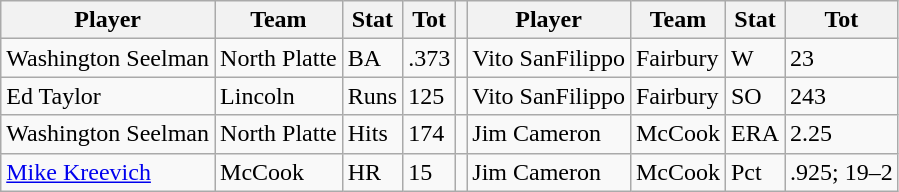<table class="wikitable">
<tr>
<th>Player</th>
<th>Team</th>
<th>Stat</th>
<th>Tot</th>
<th></th>
<th>Player</th>
<th>Team</th>
<th>Stat</th>
<th>Tot</th>
</tr>
<tr>
<td>Washington Seelman</td>
<td>North Platte</td>
<td>BA</td>
<td>.373</td>
<td></td>
<td>Vito SanFilippo</td>
<td>Fairbury</td>
<td>W</td>
<td>23</td>
</tr>
<tr>
<td>Ed Taylor</td>
<td>Lincoln</td>
<td>Runs</td>
<td>125</td>
<td></td>
<td>Vito SanFilippo</td>
<td>Fairbury</td>
<td>SO</td>
<td>243</td>
</tr>
<tr>
<td>Washington Seelman</td>
<td>North Platte</td>
<td>Hits</td>
<td>174</td>
<td></td>
<td>Jim Cameron</td>
<td>McCook</td>
<td>ERA</td>
<td>2.25</td>
</tr>
<tr>
<td><a href='#'>Mike Kreevich</a></td>
<td>McCook</td>
<td>HR</td>
<td>15</td>
<td></td>
<td>Jim Cameron</td>
<td>McCook</td>
<td>Pct</td>
<td>.925; 19–2</td>
</tr>
</table>
